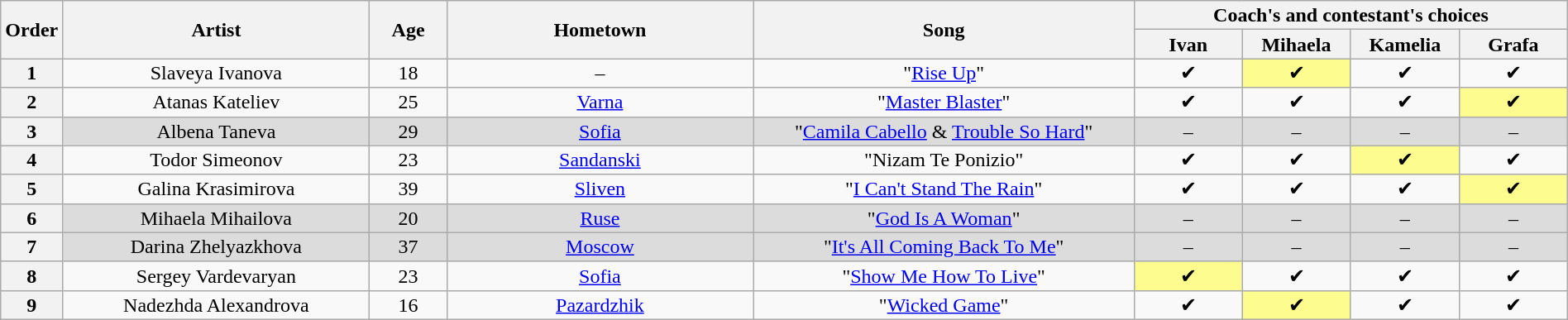<table class="wikitable" style="text-align:center; line-height:16px; width:100%;">
<tr>
<th rowspan="2" scope="col" style="width:02%;">Order</th>
<th rowspan="2" scope="col" style="width:20%;">Artist</th>
<th rowspan="2" scope="col" style="width:05%;">Age</th>
<th rowspan="2" scope="col" style="width:20%;">Hometown</th>
<th rowspan="2" scope="col" style="width:25%;">Song</th>
<th colspan="4" scope="col" style="width:28%;">Coach's and contestant's choices</th>
</tr>
<tr>
<th style="width:07%;">Ivan</th>
<th style="width:07%;">Mihaela</th>
<th style="width:07%;">Kamelia</th>
<th style="width:07%;">Grafa</th>
</tr>
<tr>
<th>1</th>
<td>Slaveya Ivanova</td>
<td>18</td>
<td>–</td>
<td>"<a href='#'>Rise Up</a>"</td>
<td>✔</td>
<td style="background:#fdfc8f;">✔</td>
<td>✔</td>
<td>✔</td>
</tr>
<tr>
<th>2</th>
<td>Atanas Kateliev</td>
<td>25</td>
<td><a href='#'>Varna</a></td>
<td>"<a href='#'>Master Blaster</a>"</td>
<td>✔</td>
<td>✔</td>
<td>✔</td>
<td style="background:#fdfc8f;">✔</td>
</tr>
<tr style="background:#dcdcdc;" |>
<th>3</th>
<td>Albena Taneva</td>
<td>29</td>
<td><a href='#'>Sofia</a></td>
<td>"<a href='#'>Camila Cabello</a> & <a href='#'>Trouble So Hard</a>"</td>
<td>–</td>
<td>–</td>
<td>–</td>
<td>–</td>
</tr>
<tr>
<th>4</th>
<td>Todor Simeonov</td>
<td>23</td>
<td><a href='#'>Sandanski</a></td>
<td>"Nizam Te Ponizio"</td>
<td>✔</td>
<td>✔</td>
<td style="background:#fdfc8f;">✔</td>
<td>✔</td>
</tr>
<tr>
<th>5</th>
<td>Galina Krasimirova</td>
<td>39</td>
<td><a href='#'>Sliven</a></td>
<td>"<a href='#'>I Can't Stand The Rain</a>"</td>
<td>✔</td>
<td>✔</td>
<td>✔</td>
<td style="background:#fdfc8f;">✔</td>
</tr>
<tr style="background:#dcdcdc;" |>
<th>6</th>
<td>Mihaela Mihailova</td>
<td>20</td>
<td><a href='#'>Ruse</a></td>
<td>"<a href='#'>God Is A Woman</a>"</td>
<td>–</td>
<td>–</td>
<td>–</td>
<td>–</td>
</tr>
<tr style="background:#dcdcdc;" |>
<th>7</th>
<td>Darina Zhelyazkhova</td>
<td>37</td>
<td><a href='#'>Moscow</a></td>
<td>"<a href='#'>It's All Coming Back To Me</a>"</td>
<td>–</td>
<td>–</td>
<td>–</td>
<td>–</td>
</tr>
<tr>
<th>8</th>
<td>Sergey Vardevaryan</td>
<td>23</td>
<td><a href='#'>Sofia</a></td>
<td>"<a href='#'>Show Me How To Live</a>"</td>
<td style="background:#fdfc8f;">✔</td>
<td>✔</td>
<td>✔</td>
<td>✔</td>
</tr>
<tr>
<th>9</th>
<td>Nadezhda Alexandrova</td>
<td>16</td>
<td><a href='#'>Pazardzhik</a></td>
<td>"<a href='#'>Wicked Game</a>"</td>
<td>✔</td>
<td style="background:#fdfc8f;">✔</td>
<td>✔</td>
<td>✔</td>
</tr>
</table>
